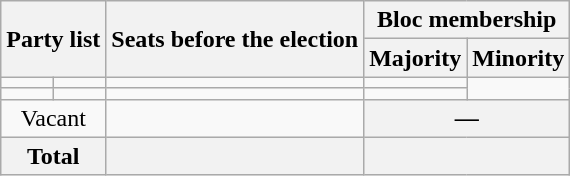<table class="wikitable" style="text-align:center;">
<tr>
<th colspan="2" rowspan="2">Party list</th>
<th rowspan="2">Seats before the election</th>
<th colspan="2">Bloc membership</th>
</tr>
<tr>
<th>Majority</th>
<th>Minority</th>
</tr>
<tr>
<td></td>
<td></td>
<td></td>
<td></td>
</tr>
<tr>
<td></td>
<td></td>
<td></td>
<td></td>
</tr>
<tr>
<td colspan="2">Vacant</td>
<td></td>
<th colspan="2">—</th>
</tr>
<tr>
<th colspan="2">Total</th>
<th></th>
<th colspan="2"></th>
</tr>
</table>
